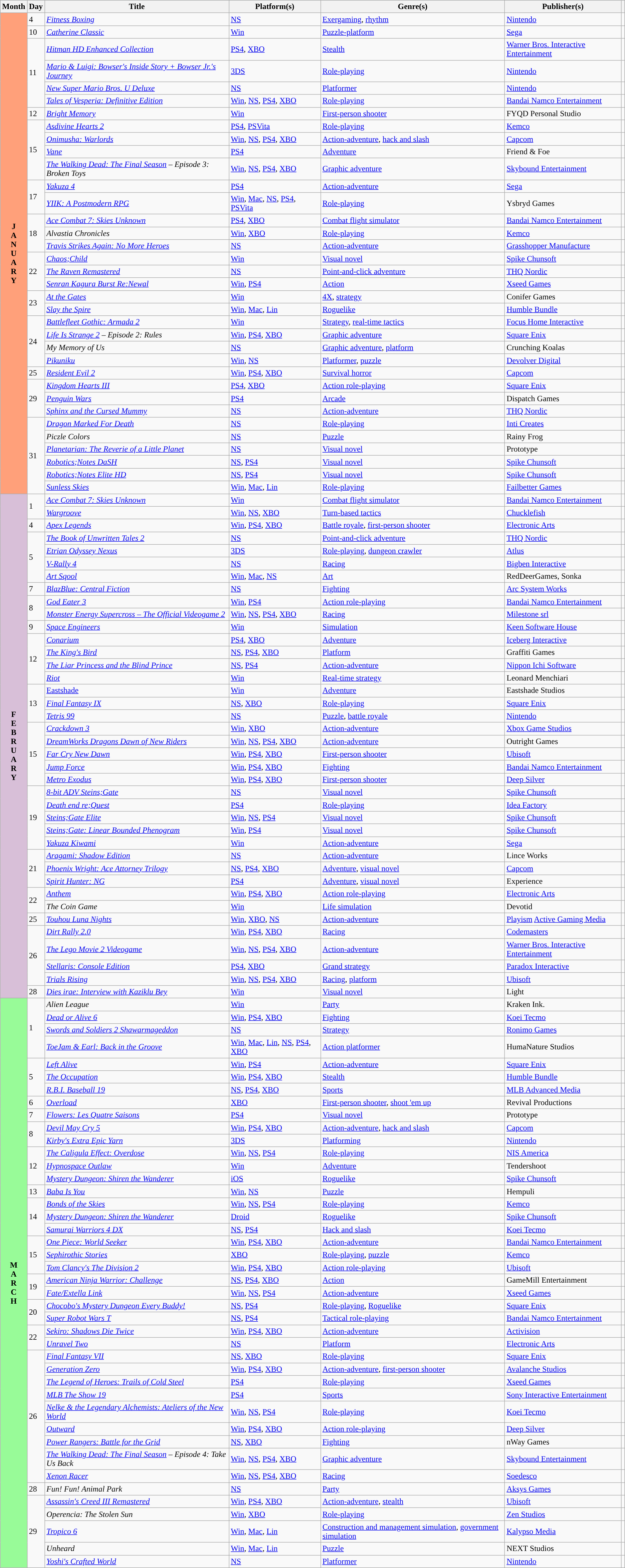<table class="wikitable">
<tr style="background:#dae3e7;">
<th>Month</th>
<th>Day</th>
<th>Title</th>
<th>Platform(s)</th>
<th>Genre(s)</th>
<th>Publisher(s)</th>
<th></th>
</tr>
<tr>
<td style="text-align:center; background:#ffa07a; textcolor:#000;" rowspan="35"><strong>J<br>A<br>N<br>U<br>A<br>R<br>Y</strong></td>
<td>4</td>
<td><em><a href='#'>Fitness Boxing</a></em></td>
<td><a href='#'>NS</a></td>
<td><a href='#'>Exergaming</a>, <a href='#'>rhythm</a></td>
<td><a href='#'>Nintendo</a></td>
<td align="center"></td>
</tr>
<tr>
<td>10</td>
<td><em><a href='#'>Catherine Classic</a></em></td>
<td><a href='#'>Win</a></td>
<td><a href='#'>Puzzle-platform</a></td>
<td><a href='#'>Sega</a></td>
<td></td>
</tr>
<tr>
<td rowspan="4">11</td>
<td><em><a href='#'>Hitman HD Enhanced Collection</a></em></td>
<td><a href='#'>PS4</a>, <a href='#'>XBO</a></td>
<td><a href='#'>Stealth</a></td>
<td><a href='#'>Warner Bros. Interactive Entertainment</a></td>
<td align="center"></td>
</tr>
<tr>
<td><em><a href='#'>Mario & Luigi: Bowser's Inside Story + Bowser Jr.'s Journey</a></em></td>
<td><a href='#'>3DS</a></td>
<td><a href='#'>Role-playing</a></td>
<td><a href='#'>Nintendo</a></td>
<td align="center"></td>
</tr>
<tr>
<td><em><a href='#'>New Super Mario Bros. U Deluxe</a></em></td>
<td><a href='#'>NS</a></td>
<td><a href='#'>Platformer</a></td>
<td><a href='#'>Nintendo</a></td>
<td align="center"></td>
</tr>
<tr>
<td><em><a href='#'>Tales of Vesperia: Definitive Edition</a></em></td>
<td><a href='#'>Win</a>, <a href='#'>NS</a>, <a href='#'>PS4</a>, <a href='#'>XBO</a></td>
<td><a href='#'>Role-playing</a></td>
<td><a href='#'>Bandai Namco Entertainment</a></td>
<td align="center"></td>
</tr>
<tr>
<td>12</td>
<td><em><a href='#'>Bright Memory</a></em></td>
<td><a href='#'>Win</a></td>
<td><a href='#'>First-person shooter</a></td>
<td>FYQD Personal Studio</td>
<td></td>
</tr>
<tr>
<td rowspan="4">15</td>
<td><em><a href='#'>Asdivine Hearts 2</a></em></td>
<td><a href='#'>PS4</a>, <a href='#'>PSVita</a></td>
<td><a href='#'>Role-playing</a></td>
<td><a href='#'>Kemco</a></td>
<td align="center"></td>
</tr>
<tr>
<td><em><a href='#'>Onimusha: Warlords</a></em></td>
<td><a href='#'>Win</a>, <a href='#'>NS</a>, <a href='#'>PS4</a>, <a href='#'>XBO</a></td>
<td><a href='#'>Action-adventure</a>, <a href='#'>hack and slash</a></td>
<td><a href='#'>Capcom</a></td>
<td align="center"></td>
</tr>
<tr>
<td><em><a href='#'>Vane</a></em></td>
<td><a href='#'>PS4</a></td>
<td><a href='#'>Adventure</a></td>
<td>Friend & Foe</td>
<td align="center"></td>
</tr>
<tr>
<td><em><a href='#'>The Walking Dead: The Final Season</a> – Episode 3: Broken Toys</em></td>
<td><a href='#'>Win</a>, <a href='#'>NS</a>, <a href='#'>PS4</a>, <a href='#'>XBO</a></td>
<td><a href='#'>Graphic adventure</a></td>
<td><a href='#'>Skybound Entertainment</a></td>
<td align="center"></td>
</tr>
<tr>
<td rowspan="2">17</td>
<td><em><a href='#'>Yakuza 4</a></em></td>
<td><a href='#'>PS4</a></td>
<td><a href='#'>Action-adventure</a></td>
<td><a href='#'>Sega</a></td>
<td align="center"></td>
</tr>
<tr>
<td><em><a href='#'>YIIK: A Postmodern RPG</a></em></td>
<td><a href='#'>Win</a>, <a href='#'>Mac</a>, <a href='#'>NS</a>, <a href='#'>PS4</a>, <a href='#'>PSVita</a></td>
<td><a href='#'>Role-playing</a></td>
<td>Ysbryd Games</td>
<td align="center"></td>
</tr>
<tr>
<td rowspan="3">18</td>
<td><em><a href='#'>Ace Combat 7: Skies Unknown</a></em></td>
<td><a href='#'>PS4</a>, <a href='#'>XBO</a></td>
<td><a href='#'>Combat flight simulator</a></td>
<td><a href='#'>Bandai Namco Entertainment</a></td>
<td align="center"></td>
</tr>
<tr>
<td><em>Alvastia Chronicles</em></td>
<td><a href='#'>Win</a>, <a href='#'>XBO</a></td>
<td><a href='#'>Role-playing</a></td>
<td><a href='#'>Kemco</a></td>
<td align="center"></td>
</tr>
<tr>
<td><em><a href='#'>Travis Strikes Again: No More Heroes</a></em></td>
<td><a href='#'>NS</a></td>
<td><a href='#'>Action-adventure</a></td>
<td><a href='#'>Grasshopper Manufacture</a></td>
<td align="center"></td>
</tr>
<tr>
<td rowspan="3">22</td>
<td><em><a href='#'>Chaos;Child</a></em></td>
<td><a href='#'>Win</a></td>
<td><a href='#'>Visual novel</a></td>
<td><a href='#'>Spike Chunsoft</a></td>
<td align="center"></td>
</tr>
<tr>
<td><em><a href='#'>The Raven Remastered</a></em></td>
<td><a href='#'>NS</a></td>
<td><a href='#'>Point-and-click adventure</a></td>
<td><a href='#'>THQ Nordic</a></td>
<td></td>
</tr>
<tr>
<td><em><a href='#'>Senran Kagura Burst Re:Newal</a></em></td>
<td><a href='#'>Win</a>, <a href='#'>PS4</a></td>
<td><a href='#'>Action</a></td>
<td><a href='#'>Xseed Games</a></td>
<td align="center"></td>
</tr>
<tr>
<td rowspan="2">23</td>
<td><em><a href='#'>At the Gates</a></em></td>
<td><a href='#'>Win</a></td>
<td><a href='#'>4X</a>, <a href='#'>strategy</a></td>
<td>Conifer Games</td>
<td align="center"></td>
</tr>
<tr>
<td><em><a href='#'>Slay the Spire</a></em></td>
<td><a href='#'>Win</a>, <a href='#'>Mac</a>, <a href='#'>Lin</a></td>
<td><a href='#'>Roguelike</a></td>
<td><a href='#'>Humble Bundle</a></td>
<td align="center"></td>
</tr>
<tr>
<td rowspan="4">24</td>
<td><em><a href='#'>Battlefleet Gothic: Armada 2</a></em></td>
<td><a href='#'>Win</a></td>
<td><a href='#'>Strategy</a>, <a href='#'>real-time tactics</a></td>
<td><a href='#'>Focus Home Interactive</a></td>
<td align="center"></td>
</tr>
<tr>
<td><em><a href='#'>Life Is Strange 2</a> – Episode 2: Rules</em></td>
<td><a href='#'>Win</a>, <a href='#'>PS4</a>, <a href='#'>XBO</a></td>
<td><a href='#'>Graphic adventure</a></td>
<td><a href='#'>Square Enix</a></td>
<td align="center"></td>
</tr>
<tr>
<td><em>My Memory of Us</em></td>
<td><a href='#'>NS</a></td>
<td><a href='#'>Graphic adventure</a>, <a href='#'>platform</a></td>
<td>Crunching Koalas</td>
<td align="center"></td>
</tr>
<tr>
<td><em><a href='#'>Pikuniku</a></em></td>
<td><a href='#'>Win</a>, <a href='#'>NS</a></td>
<td><a href='#'>Platformer</a>, <a href='#'>puzzle</a></td>
<td><a href='#'>Devolver Digital</a></td>
<td align="center"></td>
</tr>
<tr>
<td>25</td>
<td><em><a href='#'>Resident Evil 2</a></em></td>
<td><a href='#'>Win</a>, <a href='#'>PS4</a>, <a href='#'>XBO</a></td>
<td><a href='#'>Survival horror</a></td>
<td><a href='#'>Capcom</a></td>
<td align="center"></td>
</tr>
<tr>
<td rowspan="3">29</td>
<td><em><a href='#'>Kingdom Hearts III</a></em></td>
<td><a href='#'>PS4</a>, <a href='#'>XBO</a></td>
<td><a href='#'>Action role-playing</a></td>
<td><a href='#'>Square Enix</a></td>
<td align="center"></td>
</tr>
<tr>
<td><em><a href='#'>Penguin Wars</a></em></td>
<td><a href='#'>PS4</a></td>
<td><a href='#'>Arcade</a></td>
<td>Dispatch Games</td>
<td align="center"></td>
</tr>
<tr>
<td><em><a href='#'>Sphinx and the Cursed Mummy</a></em></td>
<td><a href='#'>NS</a></td>
<td><a href='#'>Action-adventure</a></td>
<td><a href='#'>THQ Nordic</a></td>
<td align="center"></td>
</tr>
<tr>
<td rowspan="6">31</td>
<td><em><a href='#'>Dragon Marked For Death</a></em></td>
<td><a href='#'>NS</a></td>
<td><a href='#'>Role-playing</a></td>
<td><a href='#'>Inti Creates</a></td>
<td align="center"></td>
</tr>
<tr>
<td><em>Piczle Colors</em></td>
<td><a href='#'>NS</a></td>
<td><a href='#'>Puzzle</a></td>
<td>Rainy Frog</td>
<td align="center"></td>
</tr>
<tr>
<td><em><a href='#'>Planetarian: The Reverie of a Little Planet</a></em></td>
<td><a href='#'>NS</a></td>
<td><a href='#'>Visual novel</a></td>
<td>Prototype</td>
<td align="center"></td>
</tr>
<tr>
<td><em><a href='#'>Robotics;Notes DaSH</a></em></td>
<td><a href='#'>NS</a>, <a href='#'>PS4</a></td>
<td><a href='#'>Visual novel</a></td>
<td><a href='#'>Spike Chunsoft</a></td>
<td align="center"></td>
</tr>
<tr>
<td><em><a href='#'>Robotics;Notes Elite HD</a></em></td>
<td><a href='#'>NS</a>, <a href='#'>PS4</a></td>
<td><a href='#'>Visual novel</a></td>
<td><a href='#'>Spike Chunsoft</a></td>
<td align="center"></td>
</tr>
<tr>
<td><em><a href='#'>Sunless Skies</a></em></td>
<td><a href='#'>Win</a>, <a href='#'>Mac</a>, <a href='#'>Lin</a></td>
<td><a href='#'>Role-playing</a></td>
<td><a href='#'>Failbetter Games</a></td>
<td align="center"></td>
</tr>
<tr>
<td rowspan="39" style="text-align:center; background:thistle; textcolor:#000;"><strong>F<br>E<br>B<br>R<br>U<br>A<br>R<br>Y<br></strong></td>
<td rowspan="2">1</td>
<td><em><a href='#'>Ace Combat 7: Skies Unknown</a></em></td>
<td><a href='#'>Win</a></td>
<td><a href='#'>Combat flight simulator</a></td>
<td><a href='#'>Bandai Namco Entertainment</a></td>
<td align="center"></td>
</tr>
<tr>
<td><em><a href='#'>Wargroove</a></em></td>
<td><a href='#'>Win</a>, <a href='#'>NS</a>, <a href='#'>XBO</a></td>
<td><a href='#'>Turn-based tactics</a></td>
<td><a href='#'>Chucklefish</a></td>
<td align="center"></td>
</tr>
<tr>
<td>4</td>
<td><em><a href='#'>Apex Legends</a></em></td>
<td><a href='#'>Win</a>, <a href='#'>PS4</a>, <a href='#'>XBO</a></td>
<td><a href='#'>Battle royale</a>, <a href='#'>first-person shooter</a></td>
<td><a href='#'>Electronic Arts</a></td>
<td align="center"></td>
</tr>
<tr>
<td rowspan="4">5</td>
<td><em><a href='#'>The Book of Unwritten Tales 2</a></em></td>
<td><a href='#'>NS</a></td>
<td><a href='#'>Point-and-click adventure</a></td>
<td><a href='#'>THQ Nordic</a></td>
<td align="center"></td>
</tr>
<tr>
<td><em><a href='#'>Etrian Odyssey Nexus</a></em></td>
<td><a href='#'>3DS</a></td>
<td><a href='#'>Role-playing</a>, <a href='#'>dungeon crawler</a></td>
<td><a href='#'>Atlus</a></td>
<td align="center"></td>
</tr>
<tr>
<td><em><a href='#'>V-Rally 4</a></em></td>
<td><a href='#'>NS</a></td>
<td><a href='#'>Racing</a></td>
<td><a href='#'>Bigben Interactive</a></td>
<td align="center"></td>
</tr>
<tr>
<td><em><a href='#'>Art Sqool</a></em></td>
<td><a href='#'>Win</a>, <a href='#'>Mac</a>, <a href='#'>NS</a></td>
<td><a href='#'>Art</a></td>
<td>RedDeerGames, Sonka</td>
<td></td>
</tr>
<tr>
<td>7</td>
<td><em><a href='#'>BlazBlue: Central Fiction</a></em></td>
<td><a href='#'>NS</a></td>
<td><a href='#'>Fighting</a></td>
<td><a href='#'>Arc System Works</a></td>
<td align="center"></td>
</tr>
<tr>
<td rowspan="2">8</td>
<td><em><a href='#'>God Eater 3</a></em></td>
<td><a href='#'>Win</a>, <a href='#'>PS4</a></td>
<td><a href='#'>Action role-playing</a></td>
<td><a href='#'>Bandai Namco Entertainment</a></td>
<td align="center"></td>
</tr>
<tr>
<td><em><a href='#'>Monster Energy Supercross – The Official Videogame 2</a></em></td>
<td><a href='#'>Win</a>, <a href='#'>NS</a>, <a href='#'>PS4</a>, <a href='#'>XBO</a></td>
<td><a href='#'>Racing</a></td>
<td><a href='#'>Milestone srl</a></td>
<td align="center"></td>
</tr>
<tr>
<td>9</td>
<td><em><a href='#'>Space Engineers</a></em></td>
<td><a href='#'>Win</a></td>
<td><a href='#'>Simulation</a></td>
<td><a href='#'>Keen Software House</a></td>
<td align="center"></td>
</tr>
<tr>
<td rowspan="4">12</td>
<td><em><a href='#'>Conarium</a></em></td>
<td><a href='#'>PS4</a>, <a href='#'>XBO</a></td>
<td><a href='#'>Adventure</a></td>
<td><a href='#'>Iceberg Interactive</a></td>
<td></td>
</tr>
<tr>
<td><em><a href='#'>The King's Bird</a></em></td>
<td><a href='#'>NS</a>, <a href='#'>PS4</a>, <a href='#'>XBO</a></td>
<td><a href='#'>Platform</a></td>
<td>Graffiti Games</td>
<td align="center"></td>
</tr>
<tr>
<td><em><a href='#'>The Liar Princess and the Blind Prince</a></em></td>
<td><a href='#'>NS</a>, <a href='#'>PS4</a></td>
<td><a href='#'>Action-adventure</a></td>
<td><a href='#'>Nippon Ichi Software</a></td>
<td align="center"></td>
</tr>
<tr>
<td><a href='#'><em>Riot</em></a></td>
<td><a href='#'>Win</a></td>
<td><a href='#'>Real-time strategy</a></td>
<td>Leonard Menchiari</td>
<td></td>
</tr>
<tr>
<td rowspan="3">13</td>
<td><a href='#'>Eastshade</a></td>
<td><a href='#'>Win</a></td>
<td><a href='#'>Adventure</a></td>
<td>Eastshade Studios</td>
<td></td>
</tr>
<tr>
<td><em><a href='#'>Final Fantasy IX</a></em></td>
<td><a href='#'>NS</a>, <a href='#'>XBO</a></td>
<td><a href='#'>Role-playing</a></td>
<td><a href='#'>Square Enix</a></td>
<td align="center"></td>
</tr>
<tr>
<td><em><a href='#'>Tetris 99</a></em></td>
<td><a href='#'>NS</a></td>
<td><a href='#'>Puzzle</a>, <a href='#'>battle royale</a></td>
<td><a href='#'>Nintendo</a></td>
<td align="center"></td>
</tr>
<tr>
<td rowspan="5">15</td>
<td><em><a href='#'>Crackdown 3</a></em></td>
<td><a href='#'>Win</a>, <a href='#'>XBO</a></td>
<td><a href='#'>Action-adventure</a></td>
<td><a href='#'>Xbox Game Studios</a></td>
<td align="center"></td>
</tr>
<tr>
<td><em><a href='#'>DreamWorks Dragons Dawn of New Riders</a></em></td>
<td><a href='#'>Win</a>, <a href='#'>NS</a>, <a href='#'>PS4</a>, <a href='#'>XBO</a></td>
<td><a href='#'>Action-adventure</a></td>
<td>Outright Games</td>
<td align="center"></td>
</tr>
<tr>
<td><em><a href='#'>Far Cry New Dawn</a></em></td>
<td><a href='#'>Win</a>, <a href='#'>PS4</a>, <a href='#'>XBO</a></td>
<td><a href='#'>First-person shooter</a></td>
<td><a href='#'>Ubisoft</a></td>
<td align="center"></td>
</tr>
<tr>
<td><em><a href='#'>Jump Force</a></em></td>
<td><a href='#'>Win</a>, <a href='#'>PS4</a>, <a href='#'>XBO</a></td>
<td><a href='#'>Fighting</a></td>
<td><a href='#'>Bandai Namco Entertainment</a></td>
<td align="center"></td>
</tr>
<tr>
<td><em><a href='#'>Metro Exodus</a></em></td>
<td><a href='#'>Win</a>, <a href='#'>PS4</a>, <a href='#'>XBO</a></td>
<td><a href='#'>First-person shooter</a></td>
<td><a href='#'>Deep Silver</a></td>
<td align="center"></td>
</tr>
<tr>
<td rowspan="5">19</td>
<td><em><a href='#'>8-bit ADV Steins;Gate</a></em></td>
<td><a href='#'>NS</a></td>
<td><a href='#'>Visual novel</a></td>
<td><a href='#'>Spike Chunsoft</a></td>
<td align="center"></td>
</tr>
<tr>
<td><em><a href='#'>Death end re;Quest</a></em></td>
<td><a href='#'>PS4</a></td>
<td><a href='#'>Role-playing</a></td>
<td><a href='#'>Idea Factory</a></td>
<td align="center"></td>
</tr>
<tr>
<td><em><a href='#'>Steins;Gate Elite</a></em></td>
<td><a href='#'>Win</a>, <a href='#'>NS</a>, <a href='#'>PS4</a></td>
<td><a href='#'>Visual novel</a></td>
<td><a href='#'>Spike Chunsoft</a></td>
<td align="center"></td>
</tr>
<tr>
<td><em><a href='#'>Steins;Gate: Linear Bounded Phenogram</a></em></td>
<td><a href='#'>Win</a>, <a href='#'>PS4</a></td>
<td><a href='#'>Visual novel</a></td>
<td><a href='#'>Spike Chunsoft</a></td>
<td align="center"></td>
</tr>
<tr>
<td><em><a href='#'>Yakuza Kiwami</a></em></td>
<td><a href='#'>Win</a></td>
<td><a href='#'>Action-adventure</a></td>
<td><a href='#'>Sega</a></td>
<td></td>
</tr>
<tr>
<td rowspan="3">21</td>
<td><em><a href='#'>Aragami: Shadow Edition</a></em></td>
<td><a href='#'>NS</a></td>
<td><a href='#'>Action-adventure</a></td>
<td>Lince Works</td>
<td align="center"></td>
</tr>
<tr>
<td><em><a href='#'>Phoenix Wright: Ace Attorney Trilogy</a></em></td>
<td><a href='#'>NS</a>, <a href='#'>PS4</a>, <a href='#'>XBO</a></td>
<td><a href='#'>Adventure</a>, <a href='#'>visual novel</a></td>
<td><a href='#'>Capcom</a></td>
<td align="center"></td>
</tr>
<tr>
<td><em><a href='#'>Spirit Hunter: NG</a></em></td>
<td><a href='#'>PS4</a></td>
<td><a href='#'>Adventure</a>, <a href='#'>visual novel</a></td>
<td>Experience</td>
<td align="center"></td>
</tr>
<tr>
<td rowspan="2">22</td>
<td><em><a href='#'>Anthem</a></em></td>
<td><a href='#'>Win</a>, <a href='#'>PS4</a>, <a href='#'>XBO</a></td>
<td><a href='#'>Action role-playing</a></td>
<td><a href='#'>Electronic Arts</a></td>
<td align="center"></td>
</tr>
<tr>
<td><em>The Coin Game</em></td>
<td><a href='#'>Win</a></td>
<td><a href='#'>Life simulation</a></td>
<td>Devotid</td>
<td align="center"></td>
</tr>
<tr>
<td>25</td>
<td><em><a href='#'>Touhou Luna Nights</a></em></td>
<td><a href='#'>Win</a>, <a href='#'>XBO</a>, <a href='#'>NS</a></td>
<td><a href='#'>Action-adventure</a></td>
<td><a href='#'>Playism</a> <a href='#'>Active Gaming Media</a></td>
<td align="center"></td>
</tr>
<tr>
<td rowspan="4">26</td>
<td><em><a href='#'>Dirt Rally 2.0</a></em></td>
<td><a href='#'>Win</a>, <a href='#'>PS4</a>, <a href='#'>XBO</a></td>
<td><a href='#'>Racing</a></td>
<td><a href='#'>Codemasters</a></td>
<td align="center"></td>
</tr>
<tr>
<td><em><a href='#'>The Lego Movie 2 Videogame</a></em></td>
<td><a href='#'>Win</a>, <a href='#'>NS</a>, <a href='#'>PS4</a>, <a href='#'>XBO</a></td>
<td><a href='#'>Action-adventure</a></td>
<td><a href='#'>Warner Bros. Interactive Entertainment</a></td>
<td align="center"></td>
</tr>
<tr>
<td><em><a href='#'>Stellaris: Console Edition</a></em></td>
<td><a href='#'>PS4</a>, <a href='#'>XBO</a></td>
<td><a href='#'>Grand strategy</a></td>
<td><a href='#'>Paradox Interactive</a></td>
<td align="center"></td>
</tr>
<tr>
<td><em><a href='#'>Trials Rising</a></em></td>
<td><a href='#'>Win</a>, <a href='#'>NS</a>, <a href='#'>PS4</a>, <a href='#'>XBO</a></td>
<td><a href='#'>Racing</a>, <a href='#'>platform</a></td>
<td><a href='#'>Ubisoft</a></td>
<td align="center"></td>
</tr>
<tr>
<td>28</td>
<td><em><a href='#'>Dies irae: Interview with Kaziklu Bey</a></em></td>
<td><a href='#'>Win</a></td>
<td><a href='#'>Visual novel</a></td>
<td>Light</td>
<td align="center"></td>
</tr>
<tr>
<td style="text-align:center; background:#98fb98; textcolor:#000;" rowspan="42"><strong>M<br>A<br>R<br>C<br>H</strong></td>
<td rowspan="4">1</td>
<td><em>Alien League</em></td>
<td><a href='#'>Win</a></td>
<td><a href='#'>Party</a></td>
<td>Kraken Ink.</td>
<td align="center"></td>
</tr>
<tr>
<td><em><a href='#'>Dead or Alive 6</a></em></td>
<td><a href='#'>Win</a>, <a href='#'>PS4</a>, <a href='#'>XBO</a></td>
<td><a href='#'>Fighting</a></td>
<td><a href='#'>Koei Tecmo</a></td>
<td align="center"></td>
</tr>
<tr>
<td><em><a href='#'>Swords and Soldiers 2 Shawarmageddon</a></em></td>
<td><a href='#'>NS</a></td>
<td><a href='#'>Strategy</a></td>
<td><a href='#'>Ronimo Games</a></td>
<td align="center"></td>
</tr>
<tr>
<td><em><a href='#'>ToeJam & Earl: Back in the Groove</a></em></td>
<td><a href='#'>Win</a>, <a href='#'>Mac</a>, <a href='#'>Lin</a>, <a href='#'>NS</a>, <a href='#'>PS4</a>, <a href='#'>XBO</a></td>
<td><a href='#'>Action platformer</a></td>
<td>HumaNature Studios</td>
<td align="center"></td>
</tr>
<tr>
<td rowspan="3">5</td>
<td><em><a href='#'>Left Alive</a></em></td>
<td><a href='#'>Win</a>, <a href='#'>PS4</a></td>
<td><a href='#'>Action-adventure</a></td>
<td><a href='#'>Square Enix</a></td>
<td align="center"></td>
</tr>
<tr>
<td><em><a href='#'>The Occupation</a></em></td>
<td><a href='#'>Win</a>, <a href='#'>PS4</a>, <a href='#'>XBO</a></td>
<td><a href='#'>Stealth</a></td>
<td><a href='#'>Humble Bundle</a></td>
<td align="center"></td>
</tr>
<tr>
<td><em><a href='#'>R.B.I. Baseball 19</a></em></td>
<td><a href='#'>NS</a>, <a href='#'>PS4</a>, <a href='#'>XBO</a></td>
<td><a href='#'>Sports</a></td>
<td><a href='#'>MLB Advanced Media</a></td>
<td></td>
</tr>
<tr>
<td>6</td>
<td><em><a href='#'>Overload</a></em></td>
<td><a href='#'>XBO</a></td>
<td><a href='#'>First-person shooter</a>, <a href='#'>shoot 'em up</a></td>
<td>Revival Productions</td>
<td></td>
</tr>
<tr>
<td>7</td>
<td><em><a href='#'>Flowers: Les Quatre Saisons</a></em></td>
<td><a href='#'>PS4</a></td>
<td><a href='#'>Visual novel</a></td>
<td>Prototype</td>
<td align="center"></td>
</tr>
<tr>
<td rowspan="2">8</td>
<td><em><a href='#'>Devil May Cry 5</a></em></td>
<td><a href='#'>Win</a>, <a href='#'>PS4</a>, <a href='#'>XBO</a></td>
<td><a href='#'>Action-adventure</a>, <a href='#'>hack and slash</a></td>
<td><a href='#'>Capcom</a></td>
<td align="center"></td>
</tr>
<tr>
<td><em><a href='#'>Kirby's Extra Epic Yarn</a></em></td>
<td><a href='#'>3DS</a></td>
<td><a href='#'>Platforming</a></td>
<td><a href='#'>Nintendo</a></td>
<td align="center"></td>
</tr>
<tr>
<td rowspan="3">12</td>
<td><em><a href='#'>The Caligula Effect: Overdose</a></em></td>
<td><a href='#'>Win</a>, <a href='#'>NS</a>, <a href='#'>PS4</a></td>
<td><a href='#'>Role-playing</a></td>
<td><a href='#'>NIS America</a></td>
<td align="center"></td>
</tr>
<tr>
<td><em><a href='#'>Hypnospace Outlaw</a></em></td>
<td><a href='#'>Win</a></td>
<td><a href='#'>Adventure</a></td>
<td>Tendershoot</td>
<td></td>
</tr>
<tr>
<td><em><a href='#'>Mystery Dungeon: Shiren the Wanderer</a></em></td>
<td><a href='#'>iOS</a></td>
<td><a href='#'>Roguelike</a></td>
<td><a href='#'>Spike Chunsoft</a></td>
<td align="center"></td>
</tr>
<tr>
<td>13</td>
<td><em><a href='#'>Baba Is You</a></em></td>
<td><a href='#'>Win</a>, <a href='#'>NS</a></td>
<td><a href='#'>Puzzle</a></td>
<td>Hempuli</td>
<td></td>
</tr>
<tr>
<td rowspan="3">14</td>
<td><em><a href='#'>Bonds of the Skies</a></em></td>
<td><a href='#'>Win</a>, <a href='#'>NS</a>, <a href='#'>PS4</a></td>
<td><a href='#'>Role-playing</a></td>
<td><a href='#'>Kemco</a></td>
<td align="center"></td>
</tr>
<tr>
<td><em><a href='#'>Mystery Dungeon: Shiren the Wanderer</a></em></td>
<td><a href='#'>Droid</a></td>
<td><a href='#'>Roguelike</a></td>
<td><a href='#'>Spike Chunsoft</a></td>
<td align="center"></td>
</tr>
<tr>
<td><em><a href='#'>Samurai Warriors 4 DX</a></em></td>
<td><a href='#'>NS</a>, <a href='#'>PS4</a></td>
<td><a href='#'>Hack and slash</a></td>
<td><a href='#'>Koei Tecmo</a></td>
<td align="center"></td>
</tr>
<tr>
<td rowspan="3">15</td>
<td><em><a href='#'>One Piece: World Seeker</a></em></td>
<td><a href='#'>Win</a>, <a href='#'>PS4</a>, <a href='#'>XBO</a></td>
<td><a href='#'>Action-adventure</a></td>
<td><a href='#'>Bandai Namco Entertainment</a></td>
<td align="center"></td>
</tr>
<tr>
<td><em><a href='#'>Sephirothic Stories</a></em></td>
<td><a href='#'>XBO</a></td>
<td><a href='#'>Role-playing</a>, <a href='#'>puzzle</a></td>
<td><a href='#'>Kemco</a></td>
<td align="center"></td>
</tr>
<tr>
<td><em><a href='#'>Tom Clancy's The Division 2</a></em></td>
<td><a href='#'>Win</a>, <a href='#'>PS4</a>, <a href='#'>XBO</a></td>
<td><a href='#'>Action role-playing</a></td>
<td><a href='#'>Ubisoft</a></td>
<td align="center"></td>
</tr>
<tr>
<td rowspan="2">19</td>
<td><em><a href='#'>American Ninja Warrior: Challenge</a></em></td>
<td><a href='#'>NS</a>, <a href='#'>PS4</a>, <a href='#'>XBO</a></td>
<td><a href='#'>Action</a></td>
<td>GameMill Entertainment</td>
<td align="center"></td>
</tr>
<tr>
<td><em><a href='#'>Fate/Extella Link</a></em></td>
<td><a href='#'>Win</a>, <a href='#'>NS</a>, <a href='#'>PS4</a></td>
<td><a href='#'>Action-adventure</a></td>
<td><a href='#'>Xseed Games</a></td>
<td align="center"></td>
</tr>
<tr>
<td rowspan="2">20</td>
<td><em><a href='#'>Chocobo's Mystery Dungeon Every Buddy!</a></em></td>
<td><a href='#'>NS</a>, <a href='#'>PS4</a></td>
<td><a href='#'>Role-playing</a>, <a href='#'>Roguelike</a></td>
<td><a href='#'>Square Enix</a></td>
<td align="center"></td>
</tr>
<tr>
<td><em><a href='#'>Super Robot Wars T</a></em></td>
<td><a href='#'>NS</a>, <a href='#'>PS4</a></td>
<td><a href='#'>Tactical role-playing</a></td>
<td><a href='#'>Bandai Namco Entertainment</a></td>
<td align="center"></td>
</tr>
<tr>
<td rowspan="2">22</td>
<td><em><a href='#'>Sekiro: Shadows Die Twice</a></em></td>
<td><a href='#'>Win</a>, <a href='#'>PS4</a>, <a href='#'>XBO</a></td>
<td><a href='#'>Action-adventure</a></td>
<td><a href='#'>Activision</a></td>
<td align="center"></td>
</tr>
<tr>
<td><em><a href='#'>Unravel Two</a></em></td>
<td><a href='#'>NS</a></td>
<td><a href='#'>Platform</a></td>
<td><a href='#'>Electronic Arts</a></td>
<td align="center"></td>
</tr>
<tr>
<td rowspan="9">26</td>
<td><em><a href='#'>Final Fantasy VII</a></em></td>
<td><a href='#'>NS</a>, <a href='#'>XBO</a></td>
<td><a href='#'>Role-playing</a></td>
<td><a href='#'>Square Enix</a></td>
<td align="center"></td>
</tr>
<tr>
<td><em><a href='#'>Generation Zero</a></em></td>
<td><a href='#'>Win</a>, <a href='#'>PS4</a>, <a href='#'>XBO</a></td>
<td><a href='#'>Action-adventure</a>, <a href='#'>first-person shooter</a></td>
<td><a href='#'>Avalanche Studios</a></td>
<td align="center"></td>
</tr>
<tr>
<td><em><a href='#'>The Legend of Heroes: Trails of Cold Steel</a></em></td>
<td><a href='#'>PS4</a></td>
<td><a href='#'>Role-playing</a></td>
<td><a href='#'>Xseed Games</a></td>
<td align="center"></td>
</tr>
<tr>
<td><em><a href='#'>MLB The Show 19</a></em></td>
<td><a href='#'>PS4</a></td>
<td><a href='#'>Sports</a></td>
<td><a href='#'>Sony Interactive Entertainment</a></td>
<td></td>
</tr>
<tr>
<td><em><a href='#'>Nelke & the Legendary Alchemists: Ateliers of the New World</a></em></td>
<td><a href='#'>Win</a>, <a href='#'>NS</a>, <a href='#'>PS4</a></td>
<td><a href='#'>Role-playing</a></td>
<td><a href='#'>Koei Tecmo</a></td>
<td align="center"></td>
</tr>
<tr>
<td><em><a href='#'>Outward</a></em></td>
<td><a href='#'>Win</a>, <a href='#'>PS4</a>, <a href='#'>XBO</a></td>
<td><a href='#'>Action role-playing</a></td>
<td><a href='#'>Deep Silver</a></td>
<td align="center"></td>
</tr>
<tr>
<td><em><a href='#'>Power Rangers: Battle for the Grid</a></em></td>
<td><a href='#'>NS</a>, <a href='#'>XBO</a></td>
<td><a href='#'>Fighting</a></td>
<td>nWay Games</td>
<td align="center"></td>
</tr>
<tr>
<td><em><a href='#'>The Walking Dead: The Final Season</a> – Episode 4: Take Us Back</em></td>
<td><a href='#'>Win</a>, <a href='#'>NS</a>, <a href='#'>PS4</a>, <a href='#'>XBO</a></td>
<td><a href='#'>Graphic adventure</a></td>
<td><a href='#'>Skybound Entertainment</a></td>
<td align="center"></td>
</tr>
<tr>
<td><em><a href='#'>Xenon Racer</a></em></td>
<td><a href='#'>Win</a>, <a href='#'>NS</a>, <a href='#'>PS4</a>, <a href='#'>XBO</a></td>
<td><a href='#'>Racing</a></td>
<td><a href='#'>Soedesco</a></td>
<td align="center"></td>
</tr>
<tr>
<td>28</td>
<td><em>Fun! Fun! Animal Park</em></td>
<td><a href='#'>NS</a></td>
<td><a href='#'>Party</a></td>
<td><a href='#'>Aksys Games</a></td>
<td></td>
</tr>
<tr>
<td rowspan="5">29</td>
<td><em><a href='#'>Assassin's Creed III Remastered</a></em></td>
<td><a href='#'>Win</a>, <a href='#'>PS4</a>, <a href='#'>XBO</a></td>
<td><a href='#'>Action-adventure</a>, <a href='#'>stealth</a></td>
<td><a href='#'>Ubisoft</a></td>
<td align="center"></td>
</tr>
<tr>
<td><em>Operencia: The Stolen Sun</em></td>
<td><a href='#'>Win</a>, <a href='#'>XBO</a></td>
<td><a href='#'>Role-playing</a></td>
<td><a href='#'>Zen Studios</a></td>
<td></td>
</tr>
<tr>
<td><em><a href='#'>Tropico 6</a></em></td>
<td><a href='#'>Win</a>, <a href='#'>Mac</a>, <a href='#'>Lin</a></td>
<td><a href='#'>Construction and management simulation</a>, <a href='#'>government simulation</a></td>
<td><a href='#'>Kalypso Media</a></td>
<td align="center"></td>
</tr>
<tr>
<td><em>Unheard</em></td>
<td><a href='#'>Win</a>, <a href='#'>Mac</a>, <a href='#'>Lin</a></td>
<td><a href='#'>Puzzle</a></td>
<td>NEXT Studios</td>
<td align="center"></td>
</tr>
<tr>
<td><em><a href='#'>Yoshi's Crafted World</a></em></td>
<td><a href='#'>NS</a></td>
<td><a href='#'>Platformer</a></td>
<td><a href='#'>Nintendo</a></td>
<td align="center"></td>
</tr>
</table>
